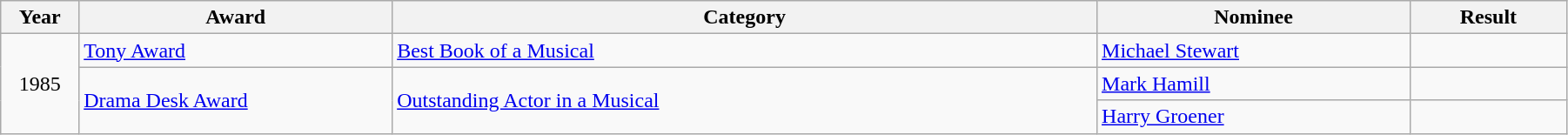<table class="wikitable" width="95%">
<tr>
<th width="5%">Year</th>
<th width="20%">Award</th>
<th width="45%">Category</th>
<th width="20%">Nominee</th>
<th width="10%">Result</th>
</tr>
<tr>
<td rowspan="3" align="center">1985</td>
<td><a href='#'>Tony Award</a></td>
<td><a href='#'>Best Book of a Musical</a></td>
<td><a href='#'>Michael Stewart</a></td>
<td></td>
</tr>
<tr>
<td rowspan="2"><a href='#'>Drama Desk Award</a></td>
<td rowspan="2"><a href='#'>Outstanding Actor in a Musical</a></td>
<td><a href='#'>Mark Hamill</a></td>
<td></td>
</tr>
<tr>
<td><a href='#'>Harry Groener</a></td>
<td></td>
</tr>
</table>
